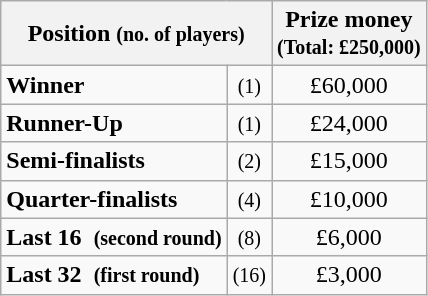<table class="wikitable">
<tr>
<th colspan=2>Position <small>(no. of players)</small></th>
<th>Prize money<br><small>(Total: £250,000)</small></th>
</tr>
<tr>
<td><strong>Winner</strong></td>
<td align=center><small>(1)</small></td>
<td align=center>£60,000</td>
</tr>
<tr>
<td><strong>Runner-Up</strong></td>
<td align=center><small>(1)</small></td>
<td align=center>£24,000</td>
</tr>
<tr>
<td><strong>Semi-finalists</strong></td>
<td align=center><small>(2)</small></td>
<td align=center>£15,000</td>
</tr>
<tr>
<td><strong>Quarter-finalists</strong></td>
<td align=center><small>(4)</small></td>
<td align=center>£10,000</td>
</tr>
<tr>
<td><strong>Last 16  <small>(second round)</small></strong></td>
<td align=center><small>(8)</small></td>
<td align=center>£6,000</td>
</tr>
<tr>
<td><strong>Last 32  <small>(first round)</small></strong></td>
<td align=center><small>(16)</small></td>
<td align=center>£3,000</td>
</tr>
</table>
